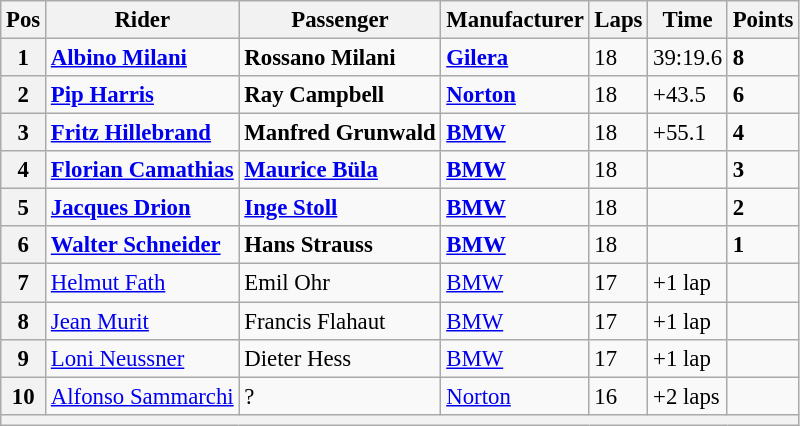<table class="wikitable" style="font-size: 95%;">
<tr>
<th>Pos</th>
<th>Rider</th>
<th>Passenger</th>
<th>Manufacturer</th>
<th>Laps</th>
<th>Time</th>
<th>Points</th>
</tr>
<tr>
<th>1</th>
<td> <strong><a href='#'>Albino Milani</a></strong></td>
<td> <strong>Rossano Milani</strong></td>
<td><strong><a href='#'>Gilera</a></strong></td>
<td>18</td>
<td>39:19.6</td>
<td><strong>8</strong></td>
</tr>
<tr>
<th>2</th>
<td> <strong><a href='#'>Pip Harris</a></strong></td>
<td> <strong>Ray Campbell</strong></td>
<td><strong><a href='#'>Norton</a></strong></td>
<td>18</td>
<td>+43.5</td>
<td><strong>6</strong></td>
</tr>
<tr>
<th>3</th>
<td> <strong><a href='#'>Fritz Hillebrand</a></strong></td>
<td> <strong>Manfred Grunwald</strong></td>
<td><strong><a href='#'>BMW</a></strong></td>
<td>18</td>
<td>+55.1</td>
<td><strong>4</strong></td>
</tr>
<tr>
<th>4</th>
<td> <strong><a href='#'>Florian Camathias</a></strong></td>
<td> <strong><a href='#'>Maurice Büla</a></strong></td>
<td><strong><a href='#'>BMW</a></strong></td>
<td>18</td>
<td></td>
<td><strong>3</strong></td>
</tr>
<tr>
<th>5</th>
<td> <strong><a href='#'>Jacques Drion</a></strong></td>
<td> <strong><a href='#'>Inge Stoll</a></strong></td>
<td><strong><a href='#'>BMW</a></strong></td>
<td>18</td>
<td></td>
<td><strong>2</strong></td>
</tr>
<tr>
<th>6</th>
<td> <strong><a href='#'>Walter Schneider</a></strong></td>
<td> <strong>Hans Strauss</strong></td>
<td><strong><a href='#'>BMW</a></strong></td>
<td>18</td>
<td></td>
<td><strong>1</strong></td>
</tr>
<tr>
<th>7</th>
<td> <a href='#'>Helmut Fath</a></td>
<td> Emil Ohr</td>
<td><a href='#'>BMW</a></td>
<td>17</td>
<td>+1 lap</td>
<td></td>
</tr>
<tr>
<th>8</th>
<td> <a href='#'>Jean Murit</a></td>
<td> Francis Flahaut</td>
<td><a href='#'>BMW</a></td>
<td>17</td>
<td>+1 lap</td>
<td></td>
</tr>
<tr>
<th>9</th>
<td> <a href='#'>Loni Neussner</a></td>
<td> Dieter Hess</td>
<td><a href='#'>BMW</a></td>
<td>17</td>
<td>+1 lap</td>
<td></td>
</tr>
<tr>
<th>10</th>
<td> <a href='#'>Alfonso Sammarchi</a></td>
<td> ?</td>
<td><a href='#'>Norton</a></td>
<td>16</td>
<td>+2 laps</td>
<td></td>
</tr>
<tr>
<th colspan=7></th>
</tr>
</table>
